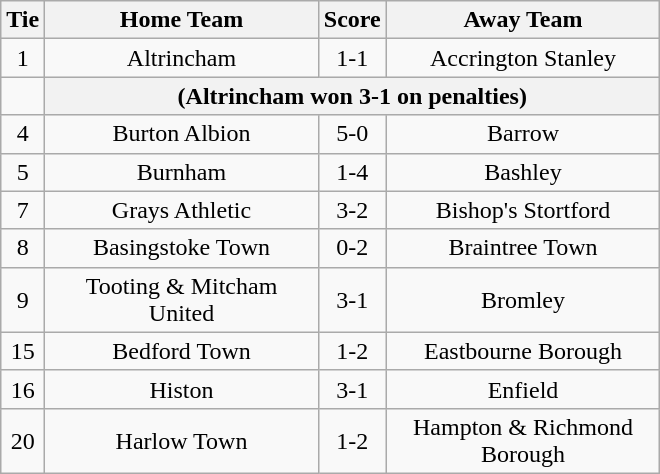<table class="wikitable" style="text-align:center;">
<tr>
<th width=20>Tie</th>
<th width=175>Home Team</th>
<th width=20>Score</th>
<th width=175>Away Team</th>
</tr>
<tr>
<td>1</td>
<td>Altrincham</td>
<td>1-1</td>
<td>Accrington Stanley</td>
</tr>
<tr>
<td></td>
<th colspan="5">(Altrincham won 3-1 on penalties)</th>
</tr>
<tr>
<td>4</td>
<td>Burton Albion</td>
<td>5-0</td>
<td>Barrow</td>
</tr>
<tr>
<td>5</td>
<td>Burnham</td>
<td>1-4</td>
<td>Bashley</td>
</tr>
<tr>
<td>7</td>
<td>Grays Athletic</td>
<td>3-2</td>
<td>Bishop's Stortford</td>
</tr>
<tr>
<td>8</td>
<td>Basingstoke Town</td>
<td>0-2</td>
<td>Braintree Town</td>
</tr>
<tr>
<td>9</td>
<td>Tooting & Mitcham United</td>
<td>3-1</td>
<td>Bromley</td>
</tr>
<tr>
<td>15</td>
<td>Bedford Town</td>
<td>1-2</td>
<td>Eastbourne Borough</td>
</tr>
<tr>
<td>16</td>
<td>Histon</td>
<td>3-1</td>
<td>Enfield</td>
</tr>
<tr>
<td>20</td>
<td>Harlow Town</td>
<td>1-2</td>
<td>Hampton & Richmond Borough</td>
</tr>
</table>
